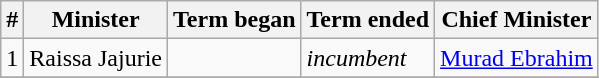<table class="wikitable">
<tr>
<th>#</th>
<th>Minister</th>
<th>Term began</th>
<th>Term ended</th>
<th>Chief Minister</th>
</tr>
<tr>
<td>1</td>
<td>Raissa Jajurie</td>
<td></td>
<td><em>incumbent</em></td>
<td><a href='#'>Murad Ebrahim</a></td>
</tr>
<tr>
</tr>
</table>
